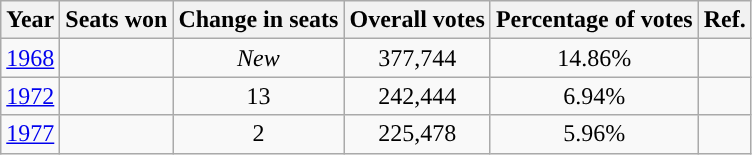<table class="wikitable" style="text-align:center">
<tr>
<th Style="background-color:">Year</th>
<th Style="background-color:">Seats won</th>
<th Style="background-color:">Change in seats</th>
<th Style="background-color:">Overall votes</th>
<th Style="background-color:">Percentage of votes</th>
<th Style="background-color:">Ref.</th>
</tr>
<tr>
<td><a href='#'>1968</a></td>
<td></td>
<td><em>New</em></td>
<td>377,744</td>
<td>14.86%</td>
<td></td>
</tr>
<tr>
<td><a href='#'>1972</a></td>
<td></td>
<td> 13</td>
<td>242,444</td>
<td>6.94%</td>
<td></td>
</tr>
<tr>
<td><a href='#'>1977</a></td>
<td></td>
<td> 2</td>
<td>225,478</td>
<td>5.96%</td>
<td></td>
</tr>
</table>
